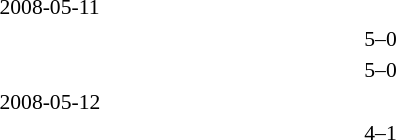<table style="font-size:90%">
<tr>
<th width=200></th>
<th width=100></th>
<th width=200></th>
</tr>
<tr>
<td colspan=3>2008-05-11</td>
</tr>
<tr>
<td align=right></td>
<td align=center>5–0</td>
<td></td>
</tr>
<tr>
<td align=right></td>
<td align=center>5–0</td>
<td></td>
</tr>
<tr>
<td colspan=3>2008-05-12</td>
</tr>
<tr>
<td align=right></td>
<td align=center>4–1</td>
<td></td>
</tr>
</table>
